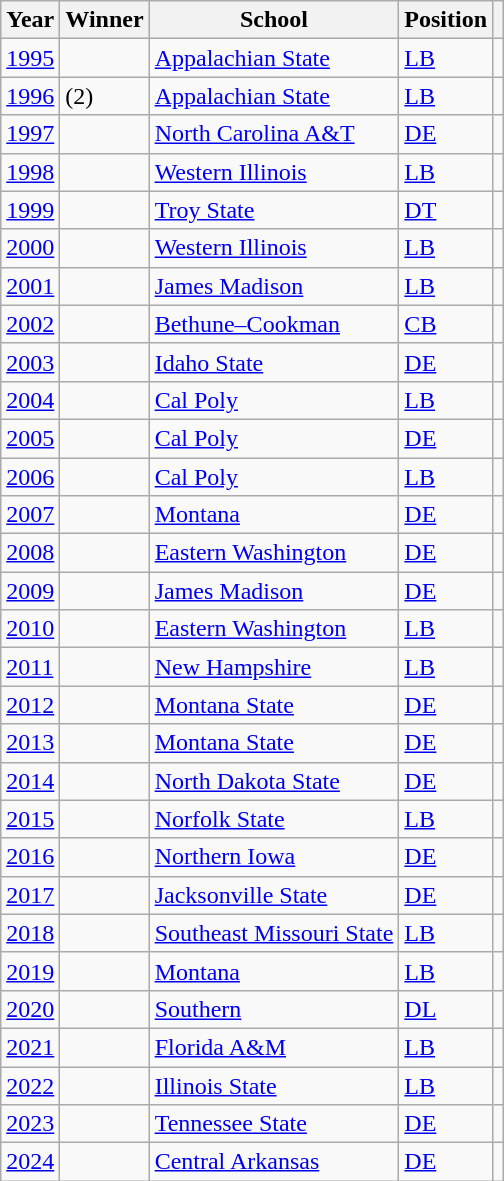<table class="wikitable sortable">
<tr>
<th>Year</th>
<th>Winner</th>
<th>School</th>
<th>Position</th>
<th></th>
</tr>
<tr>
<td><a href='#'>1995</a></td>
<td></td>
<td><a href='#'>Appalachian State</a></td>
<td><a href='#'>LB</a></td>
<td></td>
</tr>
<tr>
<td><a href='#'>1996</a></td>
<td> (2)</td>
<td><a href='#'>Appalachian State</a></td>
<td><a href='#'>LB</a></td>
<td></td>
</tr>
<tr>
<td><a href='#'>1997</a></td>
<td></td>
<td><a href='#'>North Carolina A&T</a></td>
<td><a href='#'>DE</a></td>
<td></td>
</tr>
<tr>
<td><a href='#'>1998</a></td>
<td></td>
<td><a href='#'>Western Illinois</a></td>
<td><a href='#'>LB</a></td>
<td></td>
</tr>
<tr>
<td><a href='#'>1999</a></td>
<td></td>
<td><a href='#'>Troy State</a></td>
<td><a href='#'>DT</a></td>
<td></td>
</tr>
<tr>
<td><a href='#'>2000</a></td>
<td></td>
<td><a href='#'>Western Illinois</a></td>
<td><a href='#'>LB</a></td>
<td></td>
</tr>
<tr>
<td><a href='#'>2001</a></td>
<td></td>
<td><a href='#'>James Madison</a></td>
<td><a href='#'>LB</a></td>
<td></td>
</tr>
<tr>
<td><a href='#'>2002</a></td>
<td></td>
<td><a href='#'>Bethune–Cookman</a></td>
<td><a href='#'>CB</a></td>
<td></td>
</tr>
<tr>
<td><a href='#'>2003</a></td>
<td></td>
<td><a href='#'>Idaho State</a></td>
<td><a href='#'>DE</a></td>
<td></td>
</tr>
<tr>
<td><a href='#'>2004</a></td>
<td></td>
<td><a href='#'>Cal Poly</a></td>
<td><a href='#'>LB</a></td>
<td></td>
</tr>
<tr>
<td><a href='#'>2005</a></td>
<td></td>
<td><a href='#'>Cal Poly</a></td>
<td><a href='#'>DE</a></td>
<td></td>
</tr>
<tr>
<td><a href='#'>2006</a></td>
<td></td>
<td><a href='#'>Cal Poly</a></td>
<td><a href='#'>LB</a></td>
<td></td>
</tr>
<tr>
<td><a href='#'>2007</a></td>
<td></td>
<td><a href='#'>Montana</a></td>
<td><a href='#'>DE</a></td>
<td></td>
</tr>
<tr>
<td><a href='#'>2008</a></td>
<td></td>
<td><a href='#'>Eastern Washington</a></td>
<td><a href='#'>DE</a></td>
<td></td>
</tr>
<tr>
<td><a href='#'>2009</a></td>
<td></td>
<td><a href='#'>James Madison</a></td>
<td><a href='#'>DE</a></td>
<td></td>
</tr>
<tr>
<td><a href='#'>2010</a></td>
<td></td>
<td><a href='#'>Eastern Washington</a></td>
<td><a href='#'>LB</a></td>
<td></td>
</tr>
<tr>
<td><a href='#'>2011</a></td>
<td></td>
<td><a href='#'>New Hampshire</a></td>
<td><a href='#'>LB</a></td>
<td></td>
</tr>
<tr>
<td><a href='#'>2012</a></td>
<td></td>
<td><a href='#'>Montana State</a></td>
<td><a href='#'>DE</a></td>
<td></td>
</tr>
<tr>
<td><a href='#'>2013</a></td>
<td></td>
<td><a href='#'>Montana State</a></td>
<td><a href='#'>DE</a></td>
<td></td>
</tr>
<tr>
<td><a href='#'>2014</a></td>
<td></td>
<td><a href='#'>North Dakota State</a></td>
<td><a href='#'>DE</a></td>
<td></td>
</tr>
<tr>
<td><a href='#'>2015</a></td>
<td></td>
<td><a href='#'>Norfolk State</a></td>
<td><a href='#'>LB</a></td>
<td></td>
</tr>
<tr>
<td><a href='#'>2016</a></td>
<td></td>
<td><a href='#'>Northern Iowa</a></td>
<td><a href='#'>DE</a></td>
<td></td>
</tr>
<tr>
<td><a href='#'>2017</a></td>
<td></td>
<td><a href='#'>Jacksonville State</a></td>
<td><a href='#'>DE</a></td>
<td></td>
</tr>
<tr>
<td><a href='#'>2018</a></td>
<td></td>
<td><a href='#'>Southeast Missouri State</a></td>
<td><a href='#'>LB</a></td>
<td></td>
</tr>
<tr>
<td><a href='#'>2019</a></td>
<td></td>
<td><a href='#'>Montana</a></td>
<td><a href='#'>LB</a></td>
<td></td>
</tr>
<tr>
<td><a href='#'>2020</a></td>
<td></td>
<td><a href='#'>Southern</a></td>
<td><a href='#'>DL</a></td>
<td></td>
</tr>
<tr>
<td><a href='#'>2021</a></td>
<td></td>
<td><a href='#'>Florida A&M</a></td>
<td><a href='#'>LB</a></td>
<td></td>
</tr>
<tr>
<td><a href='#'>2022</a></td>
<td></td>
<td><a href='#'>Illinois State</a></td>
<td><a href='#'>LB</a></td>
<td></td>
</tr>
<tr>
<td><a href='#'>2023</a></td>
<td></td>
<td><a href='#'>Tennessee State</a></td>
<td><a href='#'>DE</a></td>
<td></td>
</tr>
<tr>
<td><a href='#'>2024</a></td>
<td></td>
<td><a href='#'>Central Arkansas</a></td>
<td><a href='#'>DE</a></td>
<td></td>
</tr>
</table>
